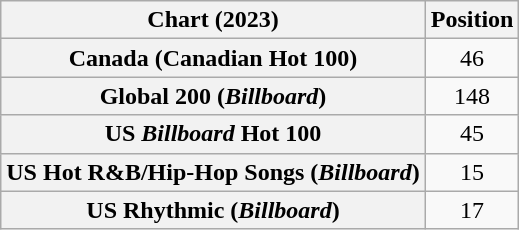<table class="wikitable sortable plainrowheaders" style="text-align:center">
<tr>
<th scope="col">Chart (2023)</th>
<th scope="col">Position</th>
</tr>
<tr>
<th scope="row">Canada (Canadian Hot 100)</th>
<td>46</td>
</tr>
<tr>
<th scope="row">Global 200 (<em>Billboard</em>)</th>
<td>148</td>
</tr>
<tr>
<th scope="row">US <em>Billboard</em> Hot 100</th>
<td>45</td>
</tr>
<tr>
<th scope="row">US Hot R&B/Hip-Hop Songs (<em>Billboard</em>)</th>
<td>15</td>
</tr>
<tr>
<th scope="row">US Rhythmic (<em>Billboard</em>)</th>
<td>17</td>
</tr>
</table>
